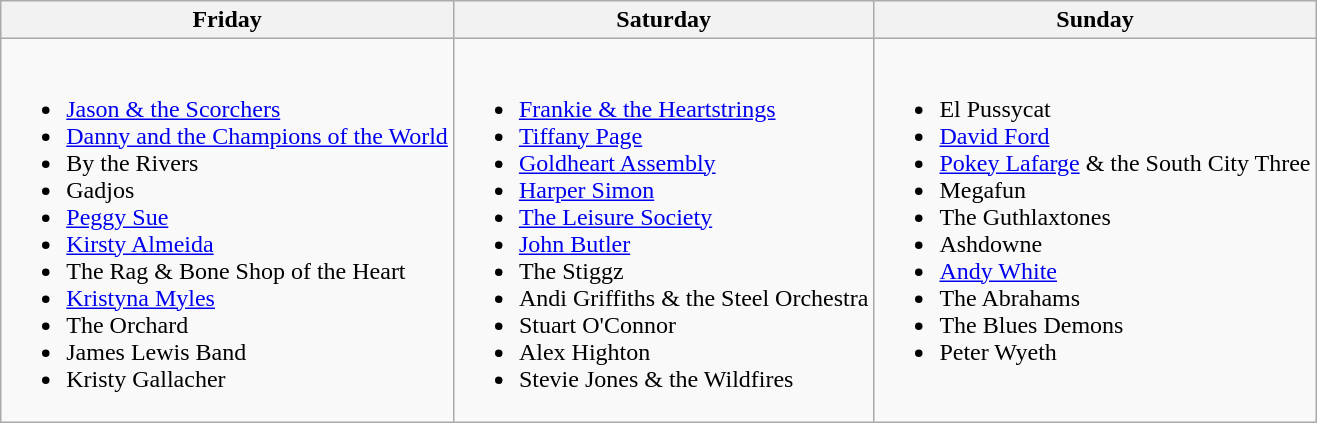<table class="wikitable">
<tr>
<th>Friday</th>
<th>Saturday</th>
<th>Sunday</th>
</tr>
<tr>
<td valign=top><br><ul><li><a href='#'>Jason & the Scorchers</a></li><li><a href='#'>Danny and the Champions of the World</a></li><li>By the Rivers</li><li>Gadjos</li><li><a href='#'>Peggy Sue</a></li><li><a href='#'>Kirsty Almeida</a></li><li>The Rag & Bone Shop of the Heart</li><li><a href='#'>Kristyna Myles</a></li><li>The Orchard</li><li>James Lewis Band</li><li>Kristy Gallacher</li></ul></td>
<td valign=top><br><ul><li><a href='#'>Frankie & the Heartstrings</a></li><li><a href='#'>Tiffany Page</a></li><li><a href='#'>Goldheart Assembly</a></li><li><a href='#'>Harper Simon</a></li><li><a href='#'>The Leisure Society</a></li><li><a href='#'>John Butler</a></li><li>The Stiggz</li><li>Andi Griffiths & the Steel Orchestra</li><li>Stuart O'Connor</li><li>Alex Highton</li><li>Stevie Jones & the Wildfires</li></ul></td>
<td valign=top><br><ul><li>El Pussycat</li><li><a href='#'>David Ford</a></li><li><a href='#'>Pokey Lafarge</a> & the South City Three</li><li>Megafun</li><li>The Guthlaxtones</li><li>Ashdowne</li><li><a href='#'>Andy White</a></li><li>The Abrahams</li><li>The Blues Demons</li><li>Peter Wyeth</li></ul></td>
</tr>
</table>
